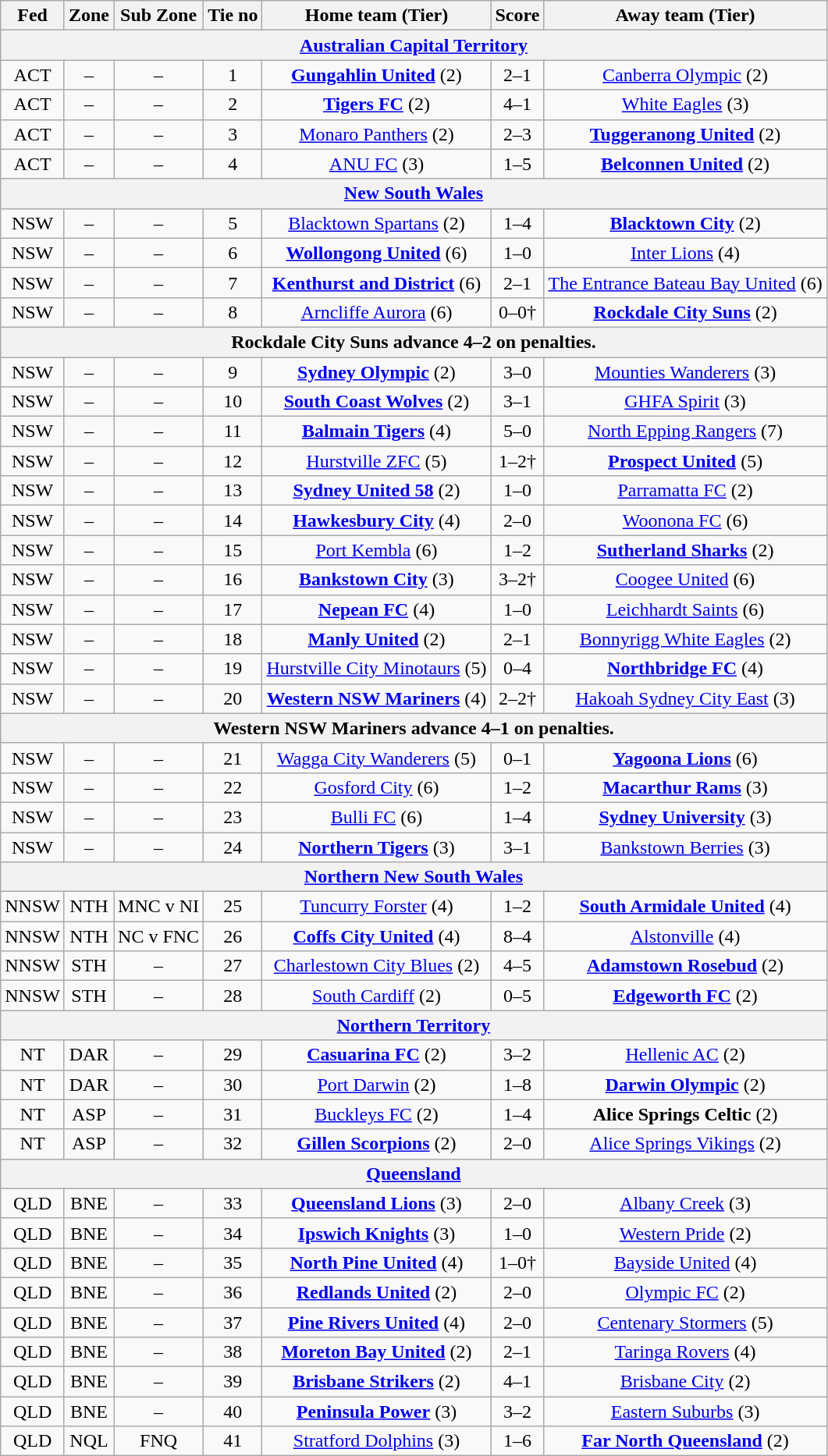<table class="wikitable" style="text-align:center">
<tr>
<th>Fed</th>
<th>Zone</th>
<th>Sub Zone</th>
<th>Tie no</th>
<th>Home team (Tier)</th>
<th>Score</th>
<th>Away team (Tier)</th>
</tr>
<tr>
<th colspan=7><a href='#'>Australian Capital Territory</a></th>
</tr>
<tr>
<td>ACT</td>
<td>–</td>
<td>–</td>
<td>1</td>
<td><strong><a href='#'>Gungahlin United</a></strong> (2)</td>
<td>2–1</td>
<td><a href='#'>Canberra Olympic</a> (2)</td>
</tr>
<tr>
<td>ACT</td>
<td>–</td>
<td>–</td>
<td>2</td>
<td><strong><a href='#'>Tigers FC</a></strong> (2)</td>
<td>4–1</td>
<td><a href='#'>White Eagles</a> (3)</td>
</tr>
<tr>
<td>ACT</td>
<td>–</td>
<td>–</td>
<td>3</td>
<td><a href='#'>Monaro Panthers</a> (2)</td>
<td>2–3</td>
<td><strong><a href='#'>Tuggeranong United</a></strong> (2)</td>
</tr>
<tr>
<td>ACT</td>
<td>–</td>
<td>–</td>
<td>4</td>
<td><a href='#'>ANU FC</a> (3)</td>
<td>1–5</td>
<td><strong><a href='#'>Belconnen United</a></strong> (2)</td>
</tr>
<tr>
<th colspan=7><a href='#'>New South Wales</a></th>
</tr>
<tr>
<td>NSW</td>
<td>–</td>
<td>–</td>
<td>5</td>
<td><a href='#'>Blacktown Spartans</a> (2)</td>
<td>1–4</td>
<td><strong><a href='#'>Blacktown City</a></strong> (2)</td>
</tr>
<tr>
<td>NSW</td>
<td>–</td>
<td>–</td>
<td>6</td>
<td><strong><a href='#'>Wollongong United</a></strong> (6)</td>
<td>1–0</td>
<td><a href='#'>Inter Lions</a> (4)</td>
</tr>
<tr>
<td>NSW</td>
<td>–</td>
<td>–</td>
<td>7</td>
<td><strong><a href='#'>Kenthurst and District</a></strong> (6)</td>
<td>2–1</td>
<td><a href='#'>The Entrance Bateau Bay United</a> (6)</td>
</tr>
<tr>
<td>NSW</td>
<td>–</td>
<td>–</td>
<td>8</td>
<td><a href='#'>Arncliffe Aurora</a> (6)</td>
<td>0–0†</td>
<td><strong><a href='#'>Rockdale City Suns</a></strong> (2)</td>
</tr>
<tr>
<th colspan=7>Rockdale City Suns advance 4–2 on penalties.</th>
</tr>
<tr>
<td>NSW</td>
<td>–</td>
<td>–</td>
<td>9</td>
<td><strong><a href='#'>Sydney Olympic</a></strong> (2)</td>
<td>3–0</td>
<td><a href='#'>Mounties Wanderers</a> (3)</td>
</tr>
<tr>
<td>NSW</td>
<td>–</td>
<td>–</td>
<td>10</td>
<td><strong><a href='#'>South Coast Wolves</a></strong> (2)</td>
<td>3–1</td>
<td><a href='#'>GHFA Spirit</a> (3)</td>
</tr>
<tr>
<td>NSW</td>
<td>–</td>
<td>–</td>
<td>11</td>
<td><strong><a href='#'>Balmain Tigers</a></strong> (4)</td>
<td>5–0</td>
<td><a href='#'>North Epping Rangers</a> (7)</td>
</tr>
<tr>
<td>NSW</td>
<td>–</td>
<td>–</td>
<td>12</td>
<td><a href='#'>Hurstville ZFC</a> (5)</td>
<td>1–2†</td>
<td><strong><a href='#'>Prospect United</a></strong> (5)</td>
</tr>
<tr>
<td>NSW</td>
<td>–</td>
<td>–</td>
<td>13</td>
<td><strong><a href='#'>Sydney United 58</a></strong> (2)</td>
<td>1–0</td>
<td><a href='#'>Parramatta FC</a> (2)</td>
</tr>
<tr>
<td>NSW</td>
<td>–</td>
<td>–</td>
<td>14</td>
<td><strong><a href='#'>Hawkesbury City</a></strong> (4)</td>
<td>2–0</td>
<td><a href='#'>Woonona FC</a> (6)</td>
</tr>
<tr>
<td>NSW</td>
<td>–</td>
<td>–</td>
<td>15</td>
<td><a href='#'>Port Kembla</a> (6)</td>
<td>1–2</td>
<td><strong><a href='#'>Sutherland Sharks</a></strong> (2)</td>
</tr>
<tr>
<td>NSW</td>
<td>–</td>
<td>–</td>
<td>16</td>
<td><strong><a href='#'>Bankstown City</a></strong> (3)</td>
<td>3–2†</td>
<td><a href='#'>Coogee United</a> (6)</td>
</tr>
<tr>
<td>NSW</td>
<td>–</td>
<td>–</td>
<td>17</td>
<td><strong><a href='#'>Nepean FC</a></strong> (4)</td>
<td>1–0</td>
<td><a href='#'>Leichhardt Saints</a> (6)</td>
</tr>
<tr>
<td>NSW</td>
<td>–</td>
<td>–</td>
<td>18</td>
<td><strong><a href='#'>Manly United</a></strong> (2)</td>
<td>2–1</td>
<td><a href='#'>Bonnyrigg White Eagles</a> (2)</td>
</tr>
<tr>
<td>NSW</td>
<td>–</td>
<td>–</td>
<td>19</td>
<td><a href='#'>Hurstville City Minotaurs</a> (5)</td>
<td>0–4</td>
<td><strong><a href='#'>Northbridge FC</a></strong> (4)</td>
</tr>
<tr>
<td>NSW</td>
<td>–</td>
<td>–</td>
<td>20</td>
<td><strong><a href='#'>Western NSW Mariners</a></strong> (4)</td>
<td>2–2†</td>
<td><a href='#'>Hakoah Sydney City East</a> (3)</td>
</tr>
<tr>
<th colspan=7>Western NSW Mariners advance 4–1 on penalties.</th>
</tr>
<tr>
<td>NSW</td>
<td>–</td>
<td>–</td>
<td>21</td>
<td><a href='#'>Wagga City Wanderers</a> (5)</td>
<td>0–1</td>
<td><strong><a href='#'>Yagoona Lions</a></strong> (6)</td>
</tr>
<tr>
<td>NSW</td>
<td>–</td>
<td>–</td>
<td>22</td>
<td><a href='#'>Gosford City</a> (6)</td>
<td>1–2</td>
<td><strong><a href='#'>Macarthur Rams</a></strong> (3)</td>
</tr>
<tr>
<td>NSW</td>
<td>–</td>
<td>–</td>
<td>23</td>
<td><a href='#'>Bulli FC</a> (6)</td>
<td>1–4</td>
<td><strong><a href='#'>Sydney University</a></strong> (3)</td>
</tr>
<tr>
<td>NSW</td>
<td>–</td>
<td>–</td>
<td>24</td>
<td><strong><a href='#'>Northern Tigers</a></strong> (3)</td>
<td>3–1</td>
<td><a href='#'>Bankstown Berries</a> (3)</td>
</tr>
<tr>
<th colspan=7><a href='#'>Northern New South Wales</a></th>
</tr>
<tr>
<td>NNSW</td>
<td>NTH</td>
<td>MNC v NI</td>
<td>25</td>
<td><a href='#'>Tuncurry Forster</a> (4)</td>
<td>1–2</td>
<td><strong><a href='#'>South Armidale United</a></strong> (4)</td>
</tr>
<tr>
<td>NNSW</td>
<td>NTH</td>
<td>NC v FNC</td>
<td>26</td>
<td><strong><a href='#'>Coffs City United</a></strong> (4)</td>
<td>8–4</td>
<td><a href='#'>Alstonville</a> (4)</td>
</tr>
<tr>
<td>NNSW</td>
<td>STH</td>
<td>–</td>
<td>27</td>
<td><a href='#'>Charlestown City Blues</a> (2)</td>
<td>4–5</td>
<td><strong><a href='#'>Adamstown Rosebud</a></strong> (2)</td>
</tr>
<tr>
<td>NNSW</td>
<td>STH</td>
<td>–</td>
<td>28</td>
<td><a href='#'>South Cardiff</a> (2)</td>
<td>0–5</td>
<td><strong><a href='#'>Edgeworth FC</a></strong> (2)</td>
</tr>
<tr>
<th colspan=7><a href='#'>Northern Territory</a></th>
</tr>
<tr>
<td>NT</td>
<td>DAR</td>
<td>–</td>
<td>29</td>
<td><strong><a href='#'>Casuarina FC</a></strong> (2)</td>
<td>3–2</td>
<td><a href='#'>Hellenic AC</a> (2)</td>
</tr>
<tr>
<td>NT</td>
<td>DAR</td>
<td>–</td>
<td>30</td>
<td><a href='#'>Port Darwin</a> (2)</td>
<td>1–8</td>
<td><strong><a href='#'>Darwin Olympic</a></strong> (2)</td>
</tr>
<tr>
<td>NT</td>
<td>ASP</td>
<td>–</td>
<td>31</td>
<td><a href='#'>Buckleys FC</a> (2)</td>
<td>1–4</td>
<td><strong>Alice Springs Celtic</strong> (2)</td>
</tr>
<tr>
<td>NT</td>
<td>ASP</td>
<td>–</td>
<td>32</td>
<td><strong><a href='#'>Gillen Scorpions</a></strong> (2)</td>
<td>2–0</td>
<td><a href='#'>Alice Springs Vikings</a> (2)</td>
</tr>
<tr>
<th colspan=7><a href='#'>Queensland</a></th>
</tr>
<tr>
<td>QLD</td>
<td>BNE</td>
<td>–</td>
<td>33</td>
<td><strong><a href='#'>Queensland Lions</a></strong> (3)</td>
<td>2–0</td>
<td><a href='#'>Albany Creek</a> (3)</td>
</tr>
<tr>
<td>QLD</td>
<td>BNE</td>
<td>–</td>
<td>34</td>
<td><strong><a href='#'>Ipswich Knights</a></strong> (3)</td>
<td>1–0</td>
<td><a href='#'>Western Pride</a> (2)</td>
</tr>
<tr>
<td>QLD</td>
<td>BNE</td>
<td>–</td>
<td>35</td>
<td><strong><a href='#'>North Pine United</a></strong> (4)</td>
<td>1–0†</td>
<td><a href='#'>Bayside United</a> (4)</td>
</tr>
<tr>
<td>QLD</td>
<td>BNE</td>
<td>–</td>
<td>36</td>
<td><strong><a href='#'>Redlands United</a></strong> (2)</td>
<td>2–0</td>
<td><a href='#'>Olympic FC</a> (2)</td>
</tr>
<tr>
<td>QLD</td>
<td>BNE</td>
<td>–</td>
<td>37</td>
<td><strong><a href='#'>Pine Rivers United</a></strong> (4)</td>
<td>2–0</td>
<td><a href='#'>Centenary Stormers</a> (5)</td>
</tr>
<tr>
<td>QLD</td>
<td>BNE</td>
<td>–</td>
<td>38</td>
<td><strong><a href='#'>Moreton Bay United</a></strong> (2)</td>
<td>2–1</td>
<td><a href='#'>Taringa Rovers</a> (4)</td>
</tr>
<tr>
<td>QLD</td>
<td>BNE</td>
<td>–</td>
<td>39</td>
<td><strong><a href='#'>Brisbane Strikers</a></strong> (2)</td>
<td>4–1</td>
<td><a href='#'>Brisbane City</a> (2)</td>
</tr>
<tr>
<td>QLD</td>
<td>BNE</td>
<td>–</td>
<td>40</td>
<td><strong><a href='#'>Peninsula Power</a></strong> (3)</td>
<td>3–2</td>
<td><a href='#'>Eastern Suburbs</a> (3)</td>
</tr>
<tr>
<td>QLD</td>
<td>NQL</td>
<td>FNQ</td>
<td>41</td>
<td><a href='#'>Stratford Dolphins</a> (3)</td>
<td>1–6</td>
<td><strong><a href='#'>Far North Queensland</a></strong> (2)</td>
</tr>
</table>
